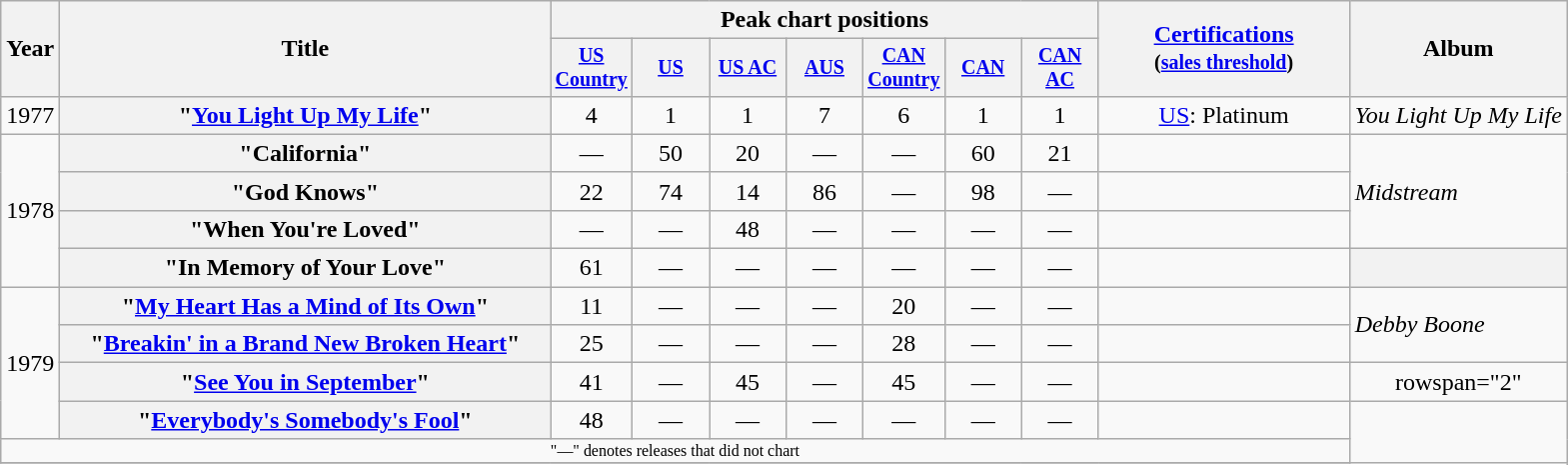<table class="wikitable plainrowheaders" style="text-align:center;">
<tr>
<th rowspan="2">Year</th>
<th rowspan="2" style="width:20em;">Title</th>
<th colspan="7">Peak chart positions</th>
<th rowspan="2" style="width:10em;"><a href='#'>Certifications</a><br><small>(<a href='#'>sales threshold</a>)</small></th>
<th rowspan="2">Album</th>
</tr>
<tr style="font-size:smaller;">
<th width="45"><a href='#'>US Country</a></th>
<th width="45"><a href='#'>US</a></th>
<th width="45"><a href='#'>US AC</a></th>
<th width="45"><a href='#'>AUS</a></th>
<th width="45"><a href='#'>CAN Country</a></th>
<th width="45"><a href='#'>CAN</a></th>
<th width="45"><a href='#'>CAN AC</a></th>
</tr>
<tr>
<td>1977</td>
<th scope="row">"<a href='#'>You Light Up My Life</a>"</th>
<td>4</td>
<td>1</td>
<td>1</td>
<td>7</td>
<td>6</td>
<td>1</td>
<td>1</td>
<td><a href='#'>US</a>: Platinum</td>
<td align="left"><em>You Light Up My Life</em></td>
</tr>
<tr>
<td rowspan="4">1978</td>
<th scope="row">"California"</th>
<td>—</td>
<td>50</td>
<td>20</td>
<td>—</td>
<td>—</td>
<td>60</td>
<td>21</td>
<td></td>
<td align="left" rowspan="3"><em>Midstream</em></td>
</tr>
<tr>
<th scope="row">"God Knows"</th>
<td>22</td>
<td>74</td>
<td>14</td>
<td>86</td>
<td>—</td>
<td>98</td>
<td>—</td>
<td></td>
</tr>
<tr>
<th scope="row">"When You're Loved"</th>
<td>—</td>
<td>—</td>
<td>48</td>
<td>—</td>
<td>—</td>
<td>—</td>
<td>—</td>
<td></td>
</tr>
<tr>
<th scope="row">"In Memory of Your Love"</th>
<td>61</td>
<td>—</td>
<td>—</td>
<td>—</td>
<td>—</td>
<td>—</td>
<td>—</td>
<td></td>
<th></th>
</tr>
<tr>
<td rowspan="4">1979</td>
<th scope="row">"<a href='#'>My Heart Has a Mind of Its Own</a>"</th>
<td>11</td>
<td>—</td>
<td>—</td>
<td>—</td>
<td>20</td>
<td>—</td>
<td>—</td>
<td></td>
<td align="left" rowspan="2"><em>Debby Boone</em></td>
</tr>
<tr>
<th scope="row">"<a href='#'>Breakin' in a Brand New Broken Heart</a>"</th>
<td>25</td>
<td>—</td>
<td>—</td>
<td>—</td>
<td>28</td>
<td>—</td>
<td>—</td>
<td></td>
</tr>
<tr>
<th scope="row">"<a href='#'>See You in September</a>"</th>
<td>41</td>
<td>—</td>
<td>45</td>
<td>—</td>
<td>45</td>
<td>—</td>
<td>—</td>
<td></td>
<td>rowspan="2" </td>
</tr>
<tr>
<th scope="row">"<a href='#'>Everybody's Somebody's Fool</a>"</th>
<td>48</td>
<td>—</td>
<td>—</td>
<td>—</td>
<td>—</td>
<td>—</td>
<td>—</td>
<td></td>
</tr>
<tr>
<td colspan="10" style="font-size: 8pt">"—" denotes releases that did not chart</td>
</tr>
<tr>
</tr>
</table>
